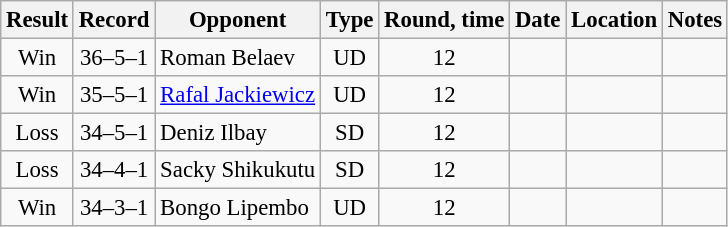<table class="wikitable" style="text-align:center; font-size:95%">
<tr>
<th>Result</th>
<th>Record</th>
<th>Opponent</th>
<th>Type</th>
<th>Round, time</th>
<th>Date</th>
<th>Location</th>
<th>Notes</th>
</tr>
<tr>
<td>Win</td>
<td>36–5–1</td>
<td style="text-align:left;"> Roman Belaev</td>
<td>UD</td>
<td>12</td>
<td></td>
<td style="text-align:left;"> </td>
<td style="text-align:left;"></td>
</tr>
<tr>
<td>Win</td>
<td>35–5–1</td>
<td style="text-align:left;"> <a href='#'>Rafal Jackiewicz</a></td>
<td>UD</td>
<td>12</td>
<td></td>
<td style="text-align:left;"> </td>
<td style="text-align:left;"></td>
</tr>
<tr>
<td>Loss</td>
<td>34–5–1</td>
<td style="text-align:left;"> Deniz Ilbay</td>
<td>SD</td>
<td>12</td>
<td></td>
<td style="text-align:left;"> </td>
<td style="text-align:left;"></td>
</tr>
<tr>
<td>Loss</td>
<td>34–4–1</td>
<td style="text-align:left;"> Sacky Shikukutu</td>
<td>SD</td>
<td>12</td>
<td></td>
<td style="text-align:left;"> </td>
<td style="text-align:left;"></td>
</tr>
<tr>
<td>Win</td>
<td>34–3–1</td>
<td style="text-align:left;"> Bongo Lipembo</td>
<td>UD</td>
<td>12</td>
<td></td>
<td style="text-align:left;"> </td>
<td></td>
</tr>
</table>
